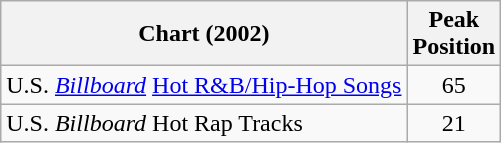<table class="wikitable">
<tr>
<th>Chart (2002)</th>
<th>Peak<br>Position</th>
</tr>
<tr>
<td>U.S. <em><a href='#'>Billboard</a></em> <a href='#'>Hot R&B/Hip-Hop Songs</a></td>
<td align="center">65</td>
</tr>
<tr>
<td>U.S. <em>Billboard</em> Hot Rap Tracks</td>
<td align=center>21</td>
</tr>
</table>
